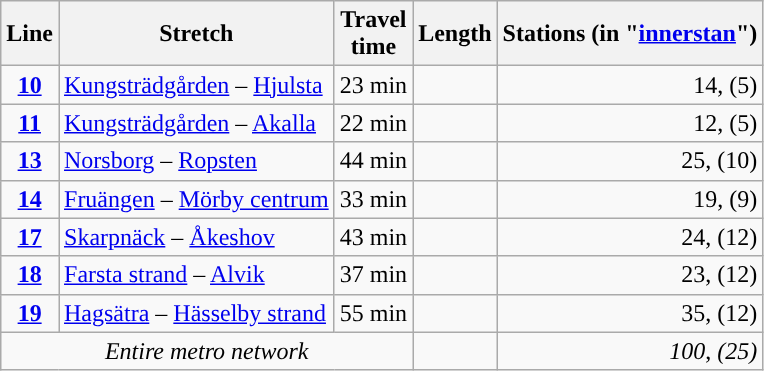<table class="wikitable">
<tr>
<th align="center">Line</th>
<th align="left">Stretch</th>
<th align="right">Travel<br>time</th>
<th align="right">Length</th>
<th align="right">Stations (in "<a href='#'>innerstan</a>")</th>
</tr>
<tr>
<td align="center" style="color: white; background-color: #"><strong><a href='#'><span>10</span></a></strong></td>
<td align="left"><a href='#'>Kungsträdgården</a> – <a href='#'>Hjulsta</a></td>
<td align="right">23 min</td>
<td align="right"></td>
<td align="right">14, (5)</td>
</tr>
<tr>
<td align="center" style="color: white; background-color: #"><strong><a href='#'><span>11</span></a></strong></td>
<td align="left"><a href='#'>Kungsträdgården</a> – <a href='#'>Akalla</a></td>
<td align="right">22 min</td>
<td align="right"></td>
<td align="right">12, (5)</td>
</tr>
<tr>
<td align="center" style="color: white; background-color: #"><strong><a href='#'><span>13</span></a></strong></td>
<td align="left"><a href='#'>Norsborg</a> – <a href='#'>Ropsten</a></td>
<td align="right">44 min</td>
<td align="right"></td>
<td align="right">25, (10)</td>
</tr>
<tr>
<td align="center" style="color: white; background-color: #"><strong><a href='#'><span>14</span></a></strong></td>
<td align="left"><a href='#'>Fruängen</a> – <a href='#'>Mörby centrum</a></td>
<td align="right">33 min</td>
<td align="right"></td>
<td align="right">19, (9)</td>
</tr>
<tr>
<td align="center" style="color: white; background-color: #"><strong><a href='#'><span>17</span></a></strong></td>
<td align="left"><a href='#'>Skarpnäck</a> – <a href='#'>Åkeshov</a></td>
<td align="right">43 min</td>
<td align="right"></td>
<td align="right">24, (12)</td>
</tr>
<tr>
<td align="center" style="color: white; background-color: #"><strong><a href='#'><span>18</span></a></strong></td>
<td align="left"><a href='#'>Farsta strand</a> – <a href='#'>Alvik</a></td>
<td align="right">37 min</td>
<td align="right"></td>
<td align="right">23, (12)</td>
</tr>
<tr>
<td align="center" style="color: white; background-color: #"><strong><a href='#'><span>19</span></a></strong></td>
<td align="left"><a href='#'>Hagsätra</a> – <a href='#'>Hässelby strand</a></td>
<td align="right">55 min</td>
<td align="right"></td>
<td align="right">35, (12)</td>
</tr>
<tr>
<td align="center" colspan="3" align="left"><em>Entire metro network</em></td>
<td align="right"><em></em></td>
<td align="right"><em>100</em>,  <em>(25)</em></td>
</tr>
</table>
